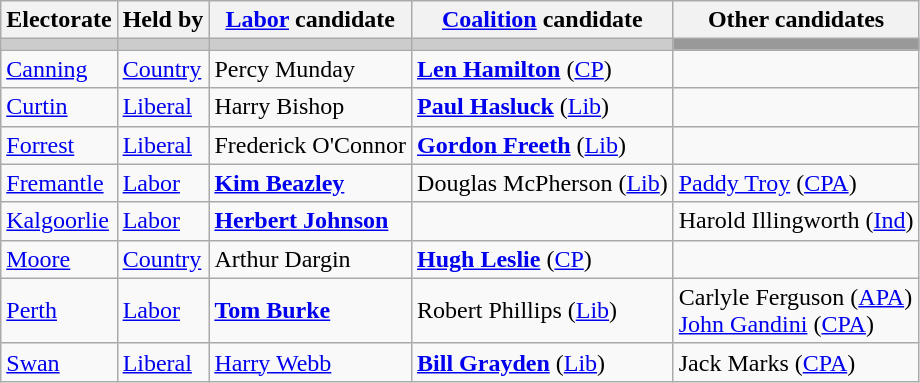<table class="wikitable">
<tr>
<th>Electorate</th>
<th>Held by</th>
<th><a href='#'>Labor</a> candidate</th>
<th><a href='#'>Coalition</a> candidate</th>
<th>Other candidates</th>
</tr>
<tr bgcolor="#cccccc">
<td></td>
<td></td>
<td></td>
<td></td>
<td bgcolor="#999999"></td>
</tr>
<tr>
<td><a href='#'>Canning</a></td>
<td><a href='#'>Country</a></td>
<td>Percy Munday</td>
<td><strong><a href='#'>Len Hamilton</a></strong> (<a href='#'>CP</a>)</td>
<td></td>
</tr>
<tr>
<td><a href='#'>Curtin</a></td>
<td><a href='#'>Liberal</a></td>
<td>Harry Bishop</td>
<td><strong><a href='#'>Paul Hasluck</a></strong> (<a href='#'>Lib</a>)</td>
<td></td>
</tr>
<tr>
<td><a href='#'>Forrest</a></td>
<td><a href='#'>Liberal</a></td>
<td>Frederick O'Connor</td>
<td><strong><a href='#'>Gordon Freeth</a></strong> (<a href='#'>Lib</a>)</td>
<td></td>
</tr>
<tr>
<td><a href='#'>Fremantle</a></td>
<td><a href='#'>Labor</a></td>
<td><strong><a href='#'>Kim Beazley</a></strong></td>
<td>Douglas McPherson (<a href='#'>Lib</a>)</td>
<td><a href='#'>Paddy Troy</a> (<a href='#'>CPA</a>)</td>
</tr>
<tr>
<td><a href='#'>Kalgoorlie</a></td>
<td><a href='#'>Labor</a></td>
<td><strong><a href='#'>Herbert Johnson</a></strong></td>
<td></td>
<td>Harold Illingworth (<a href='#'>Ind</a>)</td>
</tr>
<tr>
<td><a href='#'>Moore</a></td>
<td><a href='#'>Country</a></td>
<td>Arthur Dargin</td>
<td><strong><a href='#'>Hugh Leslie</a></strong> (<a href='#'>CP</a>)</td>
<td></td>
</tr>
<tr>
<td><a href='#'>Perth</a></td>
<td><a href='#'>Labor</a></td>
<td><strong><a href='#'>Tom Burke</a></strong></td>
<td>Robert Phillips (<a href='#'>Lib</a>)</td>
<td>Carlyle Ferguson (<a href='#'>APA</a>)<br><a href='#'>John Gandini</a> (<a href='#'>CPA</a>)</td>
</tr>
<tr>
<td><a href='#'>Swan</a></td>
<td><a href='#'>Liberal</a></td>
<td><a href='#'>Harry Webb</a></td>
<td><strong><a href='#'>Bill Grayden</a></strong> (<a href='#'>Lib</a>)</td>
<td>Jack Marks (<a href='#'>CPA</a>)</td>
</tr>
</table>
